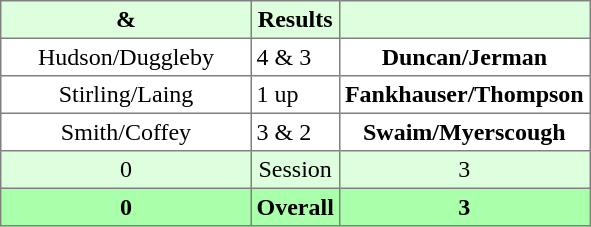<table border="1" cellpadding="3" style="border-collapse:collapse; text-align:center;">
<tr style="background:#ddffdd;">
<th width=160> & </th>
<th>Results</th>
<th width=160></th>
</tr>
<tr>
<td>Hudson/Duggleby</td>
<td align=left> 4 & 3</td>
<td><strong>Duncan/Jerman</strong></td>
</tr>
<tr>
<td>Stirling/Laing</td>
<td align=left> 1 up</td>
<td><strong>Fankhauser/Thompson</strong></td>
</tr>
<tr>
<td>Smith/Coffey</td>
<td align=left> 3 & 2</td>
<td><strong>Swaim/Myerscough</strong></td>
</tr>
<tr style="background:#ddffdd;">
<td>0</td>
<td>Session</td>
<td>3</td>
</tr>
<tr style="background:#aaffaa;">
<th>0</th>
<th>Overall</th>
<th>3</th>
</tr>
</table>
